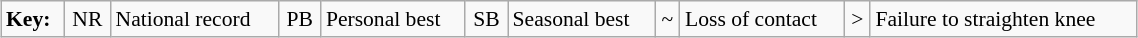<table class="wikitable"  style="margin:0.5em auto; font-size:90%; position:relative; width:60%;">
<tr>
<td><strong>Key:</strong></td>
<td align=center>NR</td>
<td>National record</td>
<td align=center>PB</td>
<td>Personal best</td>
<td align=center>SB</td>
<td>Seasonal best</td>
<td align=center>~</td>
<td>Loss of contact</td>
<td align=center>></td>
<td>Failure to straighten knee</td>
</tr>
</table>
